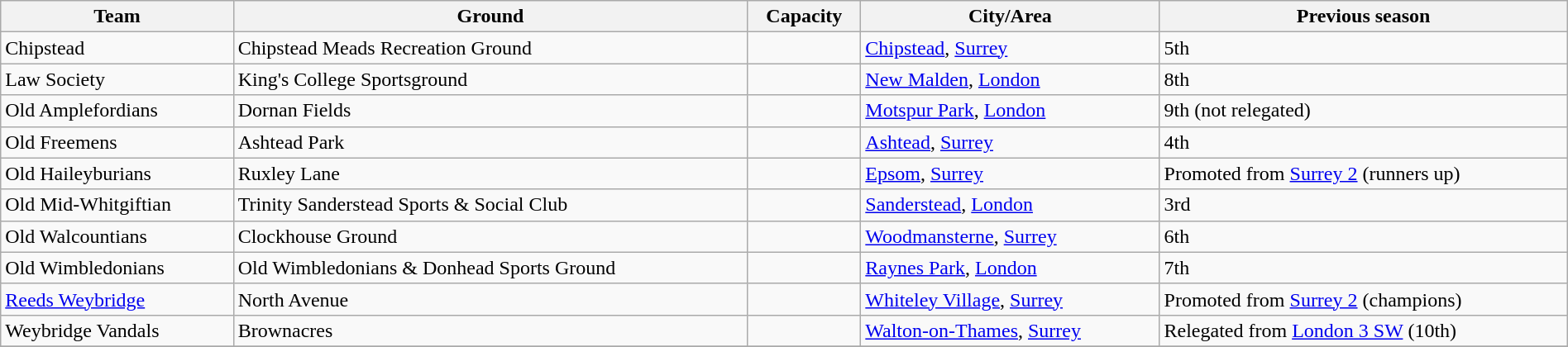<table class="wikitable sortable" width=100%>
<tr>
<th>Team</th>
<th>Ground</th>
<th>Capacity</th>
<th>City/Area</th>
<th>Previous season</th>
</tr>
<tr>
<td>Chipstead</td>
<td>Chipstead Meads Recreation Ground</td>
<td></td>
<td><a href='#'>Chipstead</a>, <a href='#'>Surrey</a></td>
<td>5th</td>
</tr>
<tr>
<td>Law Society</td>
<td>King's College Sportsground</td>
<td></td>
<td><a href='#'>New Malden</a>, <a href='#'>London</a></td>
<td>8th</td>
</tr>
<tr>
<td>Old Amplefordians</td>
<td>Dornan Fields</td>
<td></td>
<td><a href='#'>Motspur Park</a>, <a href='#'>London</a></td>
<td>9th (not relegated)</td>
</tr>
<tr>
<td>Old Freemens</td>
<td>Ashtead Park</td>
<td></td>
<td><a href='#'>Ashtead</a>, <a href='#'>Surrey</a></td>
<td>4th</td>
</tr>
<tr>
<td>Old Haileyburians</td>
<td>Ruxley Lane</td>
<td></td>
<td><a href='#'>Epsom</a>, <a href='#'>Surrey</a></td>
<td>Promoted from <a href='#'>Surrey 2</a> (runners up)</td>
</tr>
<tr>
<td>Old Mid-Whitgiftian</td>
<td>Trinity Sanderstead Sports & Social Club</td>
<td></td>
<td><a href='#'>Sanderstead</a>, <a href='#'>London</a></td>
<td>3rd</td>
</tr>
<tr>
<td>Old Walcountians</td>
<td>Clockhouse Ground</td>
<td></td>
<td><a href='#'>Woodmansterne</a>, <a href='#'>Surrey</a></td>
<td>6th</td>
</tr>
<tr>
<td>Old Wimbledonians</td>
<td>Old Wimbledonians & Donhead Sports Ground</td>
<td></td>
<td><a href='#'>Raynes Park</a>, <a href='#'>London</a></td>
<td>7th</td>
</tr>
<tr>
<td><a href='#'>Reeds Weybridge</a></td>
<td>North Avenue</td>
<td></td>
<td><a href='#'>Whiteley Village</a>, <a href='#'>Surrey</a></td>
<td>Promoted from <a href='#'>Surrey 2</a> (champions)</td>
</tr>
<tr>
<td>Weybridge Vandals</td>
<td>Brownacres</td>
<td></td>
<td><a href='#'>Walton-on-Thames</a>, <a href='#'>Surrey</a></td>
<td>Relegated from <a href='#'>London 3 SW</a> (10th)</td>
</tr>
<tr>
</tr>
</table>
